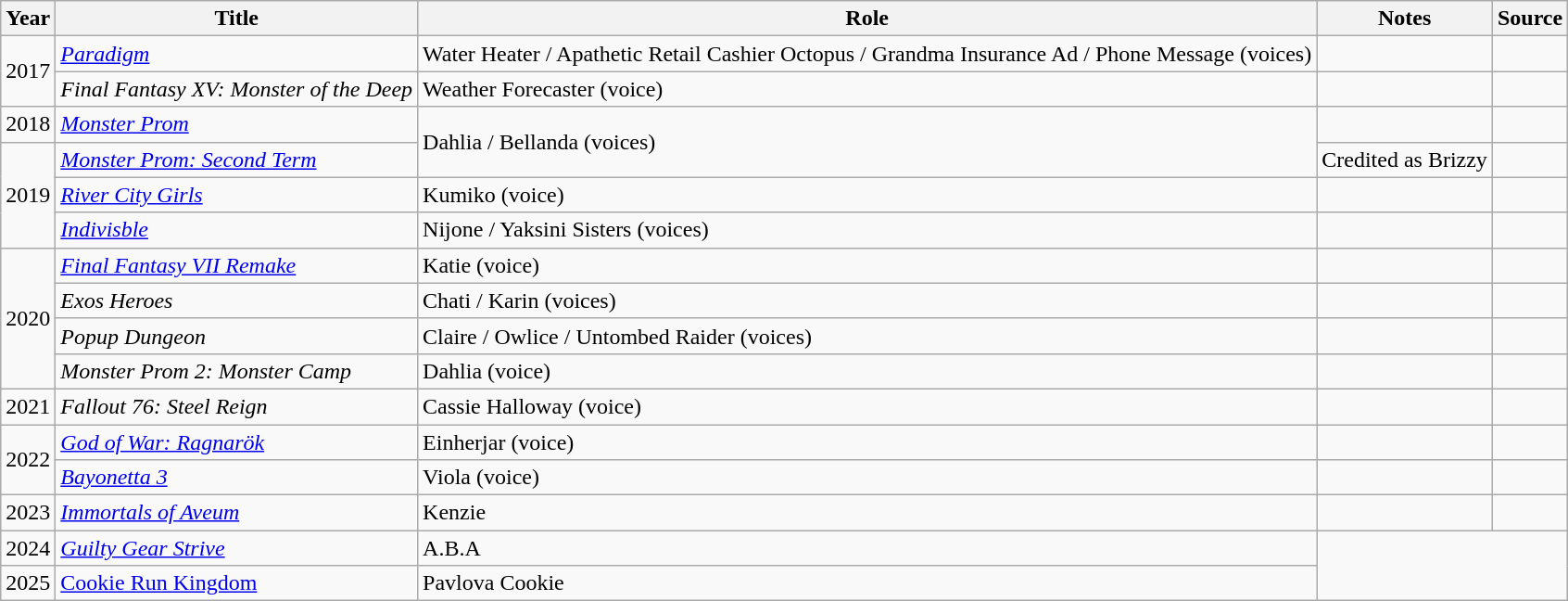<table class="wikitable sortable">
<tr>
<th><strong>Year</strong></th>
<th><strong>Title</strong></th>
<th><strong>Role</strong></th>
<th><strong>Notes</strong></th>
<th>Source</th>
</tr>
<tr>
<td rowspan="2">2017</td>
<td><em><a href='#'>Paradigm</a></em></td>
<td>Water Heater / Apathetic Retail Cashier Octopus / Grandma Insurance Ad / Phone Message (voices)</td>
<td></td>
<td></td>
</tr>
<tr>
<td><em>Final Fantasy XV: Monster of the Deep</em></td>
<td>Weather Forecaster (voice)</td>
<td></td>
<td></td>
</tr>
<tr>
<td>2018</td>
<td><em><a href='#'>Monster Prom</a></em></td>
<td rowspan="2">Dahlia / Bellanda (voices)</td>
<td></td>
<td></td>
</tr>
<tr>
<td rowspan="3">2019</td>
<td><em><a href='#'>Monster Prom: Second Term</a></em></td>
<td>Credited as Brizzy</td>
<td></td>
</tr>
<tr>
<td><em><a href='#'>River City Girls</a></em></td>
<td>Kumiko (voice)</td>
<td></td>
<td></td>
</tr>
<tr>
<td><em><a href='#'>Indivisble</a></em></td>
<td>Nijone / Yaksini Sisters (voices)</td>
<td></td>
<td></td>
</tr>
<tr>
<td rowspan="4">2020</td>
<td><em><a href='#'>Final Fantasy VII Remake</a></em></td>
<td>Katie (voice)</td>
<td></td>
<td></td>
</tr>
<tr>
<td><em>Exos Heroes</em></td>
<td>Chati / Karin (voices)</td>
<td></td>
<td></td>
</tr>
<tr>
<td><em>Popup Dungeon</em></td>
<td>Claire / Owlice / Untombed Raider (voices)</td>
<td></td>
<td></td>
</tr>
<tr>
<td><em>Monster Prom 2: Monster Camp</em></td>
<td>Dahlia (voice)</td>
<td></td>
<td></td>
</tr>
<tr>
<td>2021</td>
<td><em>Fallout 76: Steel Reign</em></td>
<td>Cassie Halloway (voice)</td>
<td></td>
<td></td>
</tr>
<tr>
<td rowspan="2">2022</td>
<td><em><a href='#'>God of War: Ragnarök</a></em></td>
<td>Einherjar (voice)</td>
<td></td>
<td></td>
</tr>
<tr>
<td><em><a href='#'>Bayonetta 3</a></em></td>
<td>Viola (voice)</td>
<td></td>
<td></td>
</tr>
<tr>
<td>2023</td>
<td><em><a href='#'>Immortals of Aveum</a></em></td>
<td>Kenzie</td>
<td></td>
<td></td>
</tr>
<tr>
<td>2024</td>
<td><em><a href='#'>Guilty Gear Strive</a></em></td>
<td>A.B.A</td>
</tr>
<tr>
<td>2025</td>
<td><a href='#'>Cookie Run Kingdom</a></td>
<td>Pavlova Cookie</td>
</tr>
</table>
